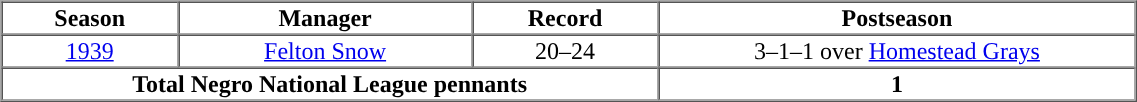<table cellpadding="1" border="1" cellspacing="0" style="width:60%;">
<tr>
<th>Season</th>
<th>Manager</th>
<th>Record</th>
<th>Postseason</th>
</tr>
<tr style="text-align:center;">
<td><a href='#'>1939</a></td>
<td><a href='#'>Felton Snow</a></td>
<td>20–24</td>
<td>3–1–1 over <a href='#'>Homestead Grays</a></td>
</tr>
<tr style="text-align:center; ">
<td colspan="3"><strong>Total Negro National League pennants</strong></td>
<td colspan="1"><strong>1</strong></td>
</tr>
</table>
